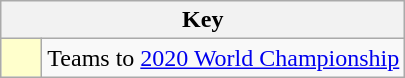<table class="wikitable" style="text-align: center">
<tr>
<th colspan=2>Key</th>
</tr>
<tr>
<td style="background:#ffc; width:20px;"></td>
<td align=left>Teams to <a href='#'>2020 World Championship</a></td>
</tr>
</table>
